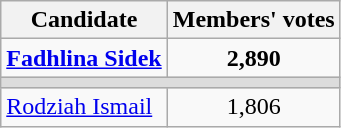<table class="wikitable" style="text-align:center">
<tr>
<th>Candidate</th>
<th>Members' votes</th>
</tr>
<tr>
<td align=left><a href='#'><strong>Fadhlina Sidek</strong></a></td>
<td><strong>2,890</strong></td>
</tr>
<tr>
<td colspan="2" bgcolor="dcdcdc"></td>
</tr>
<tr>
<td align=left><a href='#'>Rodziah Ismail</a></td>
<td>1,806</td>
</tr>
</table>
